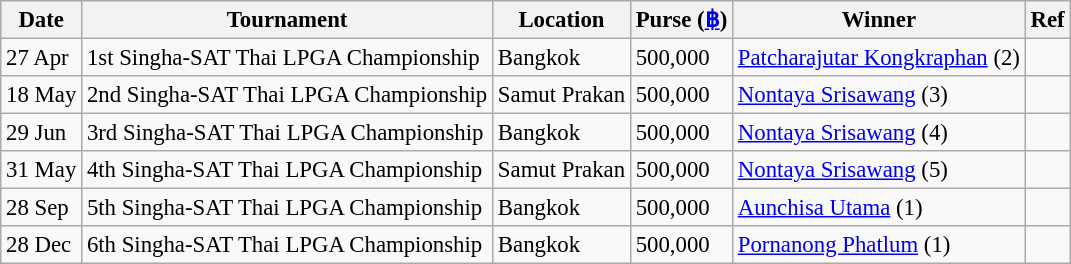<table class="wikitable" style="font-size:95%;">
<tr>
<th>Date</th>
<th>Tournament</th>
<th>Location</th>
<th>Purse (<a href='#'>฿</a>)</th>
<th>Winner</th>
<th>Ref</th>
</tr>
<tr>
<td>27 Apr</td>
<td>1st Singha-SAT Thai LPGA Championship</td>
<td>Bangkok</td>
<td>500,000</td>
<td> <a href='#'>Patcharajutar Kongkraphan</a> (2)</td>
<td></td>
</tr>
<tr>
<td>18 May</td>
<td>2nd Singha-SAT Thai LPGA Championship</td>
<td>Samut Prakan</td>
<td>500,000</td>
<td> <a href='#'>Nontaya Srisawang</a> (3)</td>
<td></td>
</tr>
<tr>
<td>29 Jun</td>
<td>3rd Singha-SAT Thai LPGA Championship</td>
<td>Bangkok</td>
<td>500,000</td>
<td> <a href='#'>Nontaya Srisawang</a> (4)</td>
<td></td>
</tr>
<tr>
<td>31 May</td>
<td>4th Singha-SAT Thai LPGA Championship</td>
<td>Samut Prakan</td>
<td>500,000</td>
<td> <a href='#'>Nontaya Srisawang</a> (5)</td>
<td></td>
</tr>
<tr>
<td>28 Sep</td>
<td>5th Singha-SAT Thai LPGA Championship</td>
<td>Bangkok</td>
<td>500,000</td>
<td> <a href='#'>Aunchisa Utama</a> (1)</td>
<td></td>
</tr>
<tr>
<td>28 Dec</td>
<td>6th Singha-SAT Thai LPGA Championship</td>
<td>Bangkok</td>
<td>500,000</td>
<td> <a href='#'>Pornanong Phatlum</a> (1)</td>
<td></td>
</tr>
</table>
